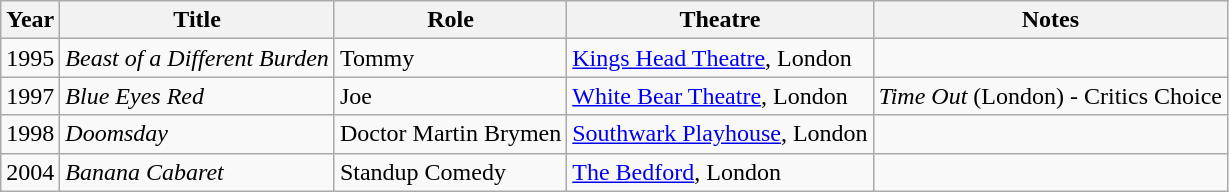<table class="wikitable sortable">
<tr>
<th>Year</th>
<th>Title</th>
<th>Role</th>
<th>Theatre</th>
<th>Notes</th>
</tr>
<tr>
<td>1995</td>
<td><em>Beast of a Different Burden</em></td>
<td>Tommy</td>
<td><a href='#'>Kings Head Theatre</a>, London</td>
<td></td>
</tr>
<tr>
<td>1997</td>
<td><em>Blue Eyes Red</em></td>
<td>Joe</td>
<td><a href='#'>White Bear Theatre</a>, London</td>
<td><em>Time Out</em> (London) - Critics Choice</td>
</tr>
<tr>
<td>1998</td>
<td><em>Doomsday</em></td>
<td>Doctor Martin Brymen</td>
<td><a href='#'>Southwark Playhouse</a>, London</td>
<td></td>
</tr>
<tr>
<td>2004</td>
<td><em>Banana Cabaret</em></td>
<td>Standup Comedy</td>
<td><a href='#'>The Bedford</a>, London</td>
<td></td>
</tr>
</table>
